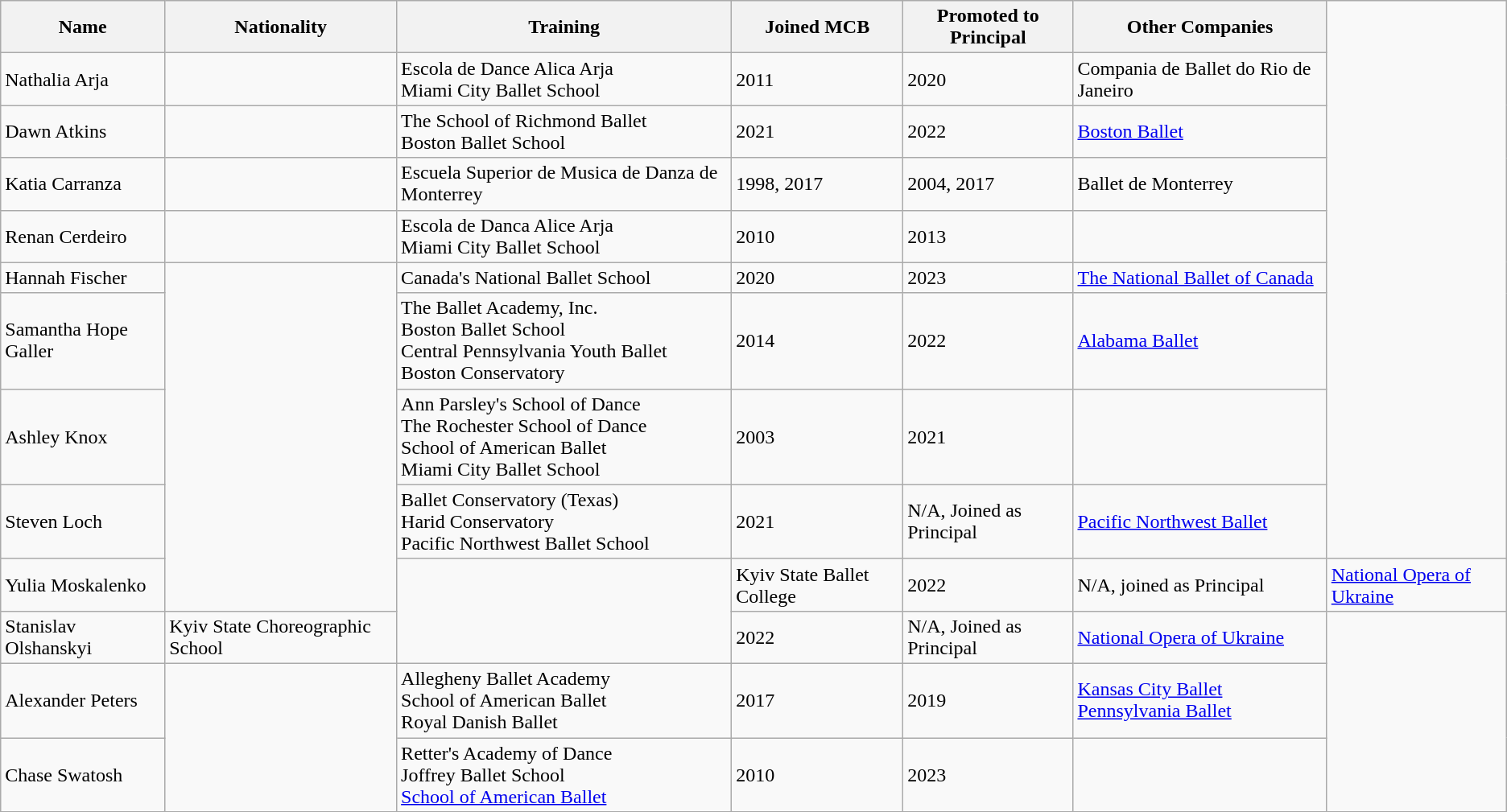<table class="wikitable">
<tr>
<th>Name</th>
<th>Nationality</th>
<th>Training</th>
<th>Joined MCB</th>
<th>Promoted to Principal</th>
<th>Other Companies</th>
</tr>
<tr>
<td>Nathalia Arja</td>
<td></td>
<td>Escola de Dance Alica Arja<br> Miami City Ballet School</td>
<td>2011</td>
<td>2020</td>
<td>Compania de Ballet do Rio de Janeiro</td>
</tr>
<tr>
<td>Dawn Atkins</td>
<td></td>
<td>The School of Richmond Ballet<br> Boston Ballet School</td>
<td>2021</td>
<td>2022</td>
<td><a href='#'>Boston Ballet</a></td>
</tr>
<tr>
<td>Katia Carranza</td>
<td></td>
<td>Escuela Superior de Musica de Danza de Monterrey</td>
<td>1998, 2017</td>
<td>2004, 2017</td>
<td>Ballet de Monterrey</td>
</tr>
<tr>
<td>Renan Cerdeiro</td>
<td></td>
<td>Escola de Danca Alice Arja<br>Miami City Ballet School</td>
<td>2010</td>
<td>2013</td>
<td></td>
</tr>
<tr>
<td>Hannah Fischer</td>
<td rowspan="5"></td>
<td>Canada's National Ballet School</td>
<td>2020</td>
<td>2023</td>
<td><a href='#'>The National Ballet of Canada</a></td>
</tr>
<tr>
<td>Samantha Hope Galler</td>
<td>The Ballet Academy, Inc.<br>Boston Ballet School<br>Central Pennsylvania Youth Ballet<br>Boston Conservatory</td>
<td>2014</td>
<td>2022</td>
<td><a href='#'>Alabama Ballet</a></td>
</tr>
<tr>
<td>Ashley Knox</td>
<td>Ann Parsley's School of Dance<br>The Rochester School of Dance<br>School of American Ballet<br>Miami City Ballet School</td>
<td>2003</td>
<td>2021</td>
<td></td>
</tr>
<tr>
<td>Steven Loch</td>
<td>Ballet Conservatory (Texas)<br>Harid Conservatory<br>Pacific Northwest Ballet School</td>
<td>2021</td>
<td>N/A, Joined as Principal</td>
<td><a href='#'>Pacific Northwest Ballet</a></td>
</tr>
<tr>
<td>Yulia Moskalenko</td>
<td rowspan="2"></td>
<td>Kyiv State Ballet College</td>
<td>2022</td>
<td>N/A, joined as Principal</td>
<td><a href='#'>National Opera of Ukraine</a></td>
</tr>
<tr>
<td>Stanislav Olshanskyi</td>
<td>Kyiv State Choreographic School</td>
<td>2022</td>
<td>N/A, Joined as Principal</td>
<td><a href='#'>National Opera of Ukraine</a></td>
</tr>
<tr>
<td>Alexander Peters</td>
<td rowspan="2"></td>
<td>Allegheny Ballet Academy <br> School of American Ballet <br> Royal Danish Ballet</td>
<td>2017</td>
<td>2019</td>
<td><a href='#'>Kansas City Ballet</a><br><a href='#'>Pennsylvania Ballet</a></td>
</tr>
<tr>
<td>Chase Swatosh</td>
<td>Retter's Academy of Dance<br>Joffrey Ballet School<br><a href='#'>School of American Ballet</a></td>
<td>2010</td>
<td>2023</td>
<td></td>
</tr>
<tr>
</tr>
</table>
